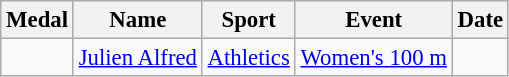<table class="wikitable sortable" style="font-size: 95%;">
<tr>
<th>Medal</th>
<th>Name</th>
<th>Sport</th>
<th>Event</th>
<th>Date</th>
</tr>
<tr>
<td></td>
<td><a href='#'>Julien Alfred</a></td>
<td><a href='#'>Athletics</a></td>
<td><a href='#'>Women's 100 m</a></td>
<td></td>
</tr>
</table>
